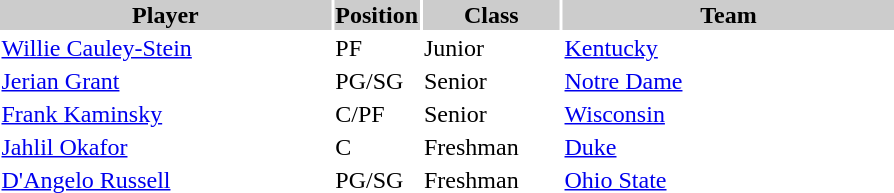<table style="width:600px" "border:'1' 'solid' 'gray'">
<tr>
<th style="background:#ccc; width:40%;">Player</th>
<th style="background:#ccc; width:4%;">Position</th>
<th style="background:#ccc; width:16%;">Class</th>
<th style="background:#ccc; width:40%;">Team</th>
</tr>
<tr>
<td><a href='#'>Willie Cauley-Stein</a></td>
<td>PF</td>
<td>Junior</td>
<td><a href='#'>Kentucky</a></td>
</tr>
<tr>
<td><a href='#'>Jerian Grant</a></td>
<td>PG/SG</td>
<td>Senior</td>
<td><a href='#'>Notre Dame</a></td>
</tr>
<tr>
<td><a href='#'>Frank Kaminsky</a></td>
<td>C/PF</td>
<td>Senior</td>
<td><a href='#'>Wisconsin</a></td>
</tr>
<tr>
<td><a href='#'>Jahlil Okafor</a></td>
<td>C</td>
<td>Freshman</td>
<td><a href='#'>Duke</a></td>
</tr>
<tr>
<td><a href='#'>D'Angelo Russell</a></td>
<td>PG/SG</td>
<td>Freshman</td>
<td><a href='#'>Ohio State</a></td>
</tr>
</table>
